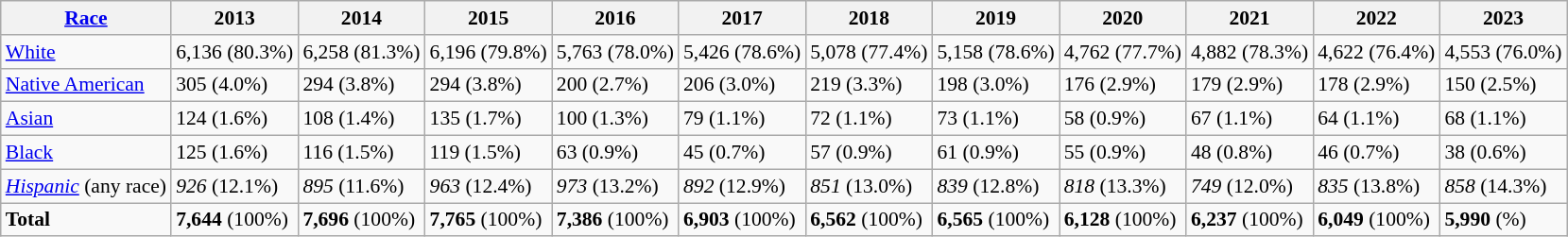<table class="wikitable" style="font-size: 90%;">
<tr>
<th><a href='#'>Race</a></th>
<th>2013</th>
<th>2014</th>
<th>2015</th>
<th>2016</th>
<th>2017</th>
<th>2018</th>
<th>2019</th>
<th>2020</th>
<th>2021</th>
<th>2022</th>
<th>2023</th>
</tr>
<tr>
<td><a href='#'>White</a></td>
<td>6,136 (80.3%)</td>
<td>6,258 (81.3%)</td>
<td>6,196 (79.8%)</td>
<td>5,763 (78.0%)</td>
<td>5,426 (78.6%)</td>
<td>5,078 (77.4%)</td>
<td>5,158 (78.6%)</td>
<td>4,762 (77.7%)</td>
<td>4,882 (78.3%)</td>
<td>4,622 (76.4%)</td>
<td>4,553 (76.0%)</td>
</tr>
<tr>
<td><a href='#'>Native American</a></td>
<td>305 (4.0%)</td>
<td>294 (3.8%)</td>
<td>294 (3.8%)</td>
<td>200 (2.7%)</td>
<td>206 (3.0%)</td>
<td>219 (3.3%)</td>
<td>198 (3.0%)</td>
<td>176 (2.9%)</td>
<td>179 (2.9%)</td>
<td>178 (2.9%)</td>
<td>150 (2.5%)</td>
</tr>
<tr>
<td><a href='#'>Asian</a></td>
<td>124 (1.6%)</td>
<td>108 (1.4%)</td>
<td>135 (1.7%)</td>
<td>100 (1.3%)</td>
<td>79 (1.1%)</td>
<td>72 (1.1%)</td>
<td>73 (1.1%)</td>
<td>58 (0.9%)</td>
<td>67 (1.1%)</td>
<td>64 (1.1%)</td>
<td>68 (1.1%)</td>
</tr>
<tr>
<td><a href='#'>Black</a></td>
<td>125 (1.6%)</td>
<td>116 (1.5%)</td>
<td>119 (1.5%)</td>
<td>63 (0.9%)</td>
<td>45 (0.7%)</td>
<td>57 (0.9%)</td>
<td>61 (0.9%)</td>
<td>55 (0.9%)</td>
<td>48 (0.8%)</td>
<td>46 (0.7%)</td>
<td>38 (0.6%)</td>
</tr>
<tr>
<td><em><a href='#'>Hispanic</a></em> (any race)</td>
<td><em>926</em> (12.1%)</td>
<td><em>895</em> (11.6%)</td>
<td><em>963</em> (12.4%)</td>
<td><em>973</em> (13.2%)</td>
<td><em>892</em> (12.9%)</td>
<td><em>851</em> (13.0%)</td>
<td><em>839</em> (12.8%)</td>
<td><em>818</em> (13.3%)</td>
<td><em>749</em> (12.0%)</td>
<td><em>835</em> (13.8%)</td>
<td><em>858</em> (14.3%)</td>
</tr>
<tr>
<td><strong>Total</strong></td>
<td><strong>7,644</strong> (100%)</td>
<td><strong>7,696</strong> (100%)</td>
<td><strong>7,765</strong> (100%)</td>
<td><strong>7,386</strong> (100%)</td>
<td><strong>6,903</strong> (100%)</td>
<td><strong>6,562</strong> (100%)</td>
<td><strong>6,565</strong> (100%)</td>
<td><strong>6,128</strong> (100%)</td>
<td><strong>6,237</strong> (100%)</td>
<td><strong>6,049</strong> (100%)</td>
<td><strong>5,990</strong> (%)</td>
</tr>
</table>
